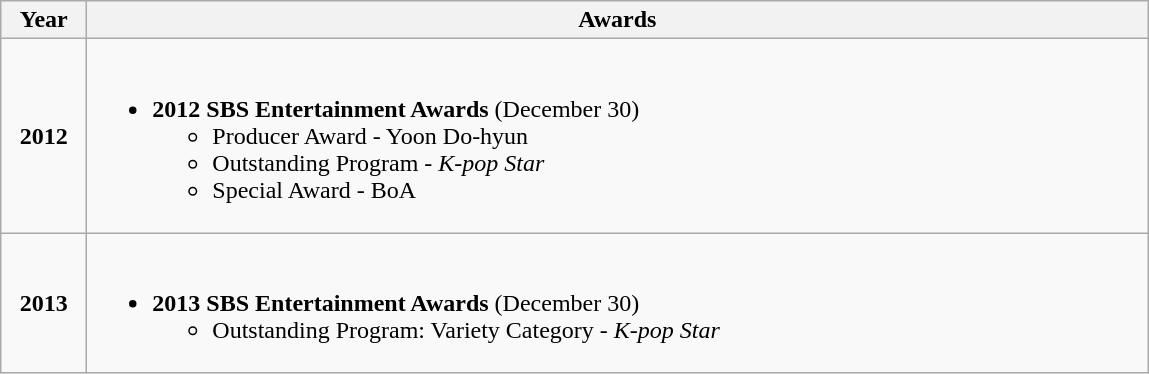<table class="wikitable">
<tr>
<th align="left" width="50px">Year</th>
<th align="left" width="700px">Awards</th>
</tr>
<tr>
<td align="center"><strong>2012</strong></td>
<td align="left"><br><ul><li><strong>2012 SBS Entertainment Awards</strong> (December 30)<ul><li>Producer Award - Yoon Do-hyun</li><li>Outstanding Program - <em>K-pop Star</em></li><li>Special Award - BoA</li></ul></li></ul></td>
</tr>
<tr>
<td align="center"><strong>2013</strong></td>
<td align="left"><br><ul><li><strong>2013 SBS Entertainment Awards</strong> (December 30)<ul><li>Outstanding Program: Variety Category - <em>K-pop Star</em></li></ul></li></ul></td>
</tr>
</table>
